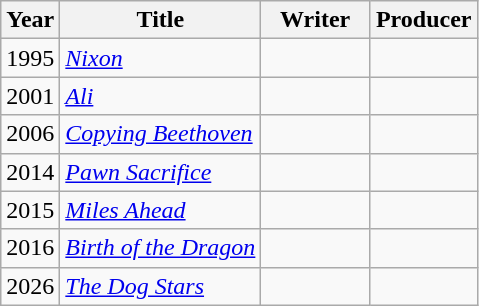<table class="wikitable">
<tr>
<th>Year</th>
<th>Title</th>
<th width=65>Writer</th>
<th width=65>Producer</th>
</tr>
<tr>
<td>1995</td>
<td><em><a href='#'>Nixon</a></em></td>
<td></td>
<td></td>
</tr>
<tr>
<td>2001</td>
<td><em><a href='#'>Ali</a></em></td>
<td></td>
<td></td>
</tr>
<tr>
<td>2006</td>
<td><em><a href='#'>Copying Beethoven</a></em></td>
<td></td>
<td></td>
</tr>
<tr>
<td>2014</td>
<td><em><a href='#'>Pawn Sacrifice</a></em></td>
<td></td>
<td></td>
</tr>
<tr>
<td>2015</td>
<td><em><a href='#'>Miles Ahead</a></em></td>
<td></td>
<td></td>
</tr>
<tr>
<td>2016</td>
<td><em><a href='#'>Birth of the Dragon</a></em></td>
<td></td>
<td></td>
</tr>
<tr>
<td>2026</td>
<td><em><a href='#'>The Dog Stars</a></em></td>
<td></td>
<td></td>
</tr>
</table>
